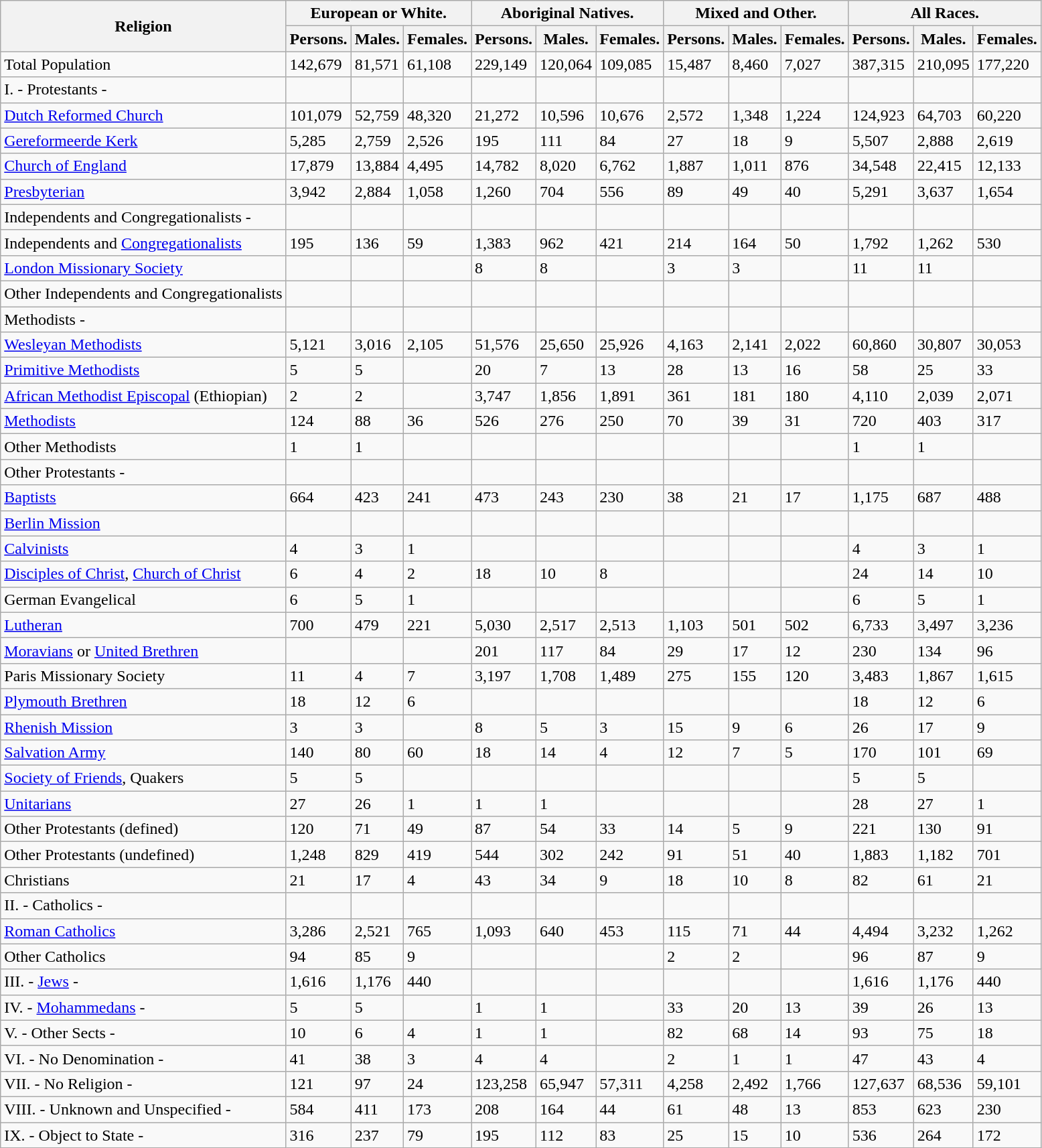<table class="wikitable sortable">
<tr>
<th rowspan="2">Religion</th>
<th colspan="3">European or White.</th>
<th colspan="3">Aboriginal Natives.</th>
<th colspan="3">Mixed and Other.</th>
<th colspan="3">All Races.</th>
</tr>
<tr>
<th>Persons.</th>
<th>Males.</th>
<th>Females.</th>
<th>Persons.</th>
<th>Males.</th>
<th>Females.</th>
<th>Persons.</th>
<th>Males.</th>
<th>Females.</th>
<th>Persons.</th>
<th>Males.</th>
<th>Females.</th>
</tr>
<tr>
<td>Total Population</td>
<td>142,679</td>
<td>81,571</td>
<td>61,108</td>
<td>229,149</td>
<td>120,064</td>
<td>109,085</td>
<td>15,487</td>
<td>8,460</td>
<td>7,027</td>
<td>387,315</td>
<td>210,095</td>
<td>177,220</td>
</tr>
<tr>
<td>I. - Protestants -</td>
<td></td>
<td></td>
<td></td>
<td></td>
<td></td>
<td></td>
<td></td>
<td></td>
<td></td>
<td></td>
<td></td>
<td></td>
</tr>
<tr>
<td><a href='#'>Dutch Reformed Church</a></td>
<td>101,079</td>
<td>52,759</td>
<td>48,320</td>
<td>21,272</td>
<td>10,596</td>
<td>10,676</td>
<td>2,572</td>
<td>1,348</td>
<td>1,224</td>
<td>124,923</td>
<td>64,703</td>
<td>60,220</td>
</tr>
<tr>
<td><a href='#'>Gereformeerde Kerk</a></td>
<td>5,285</td>
<td>2,759</td>
<td>2,526</td>
<td>195</td>
<td>111</td>
<td>84</td>
<td>27</td>
<td>18</td>
<td>9</td>
<td>5,507</td>
<td>2,888</td>
<td>2,619</td>
</tr>
<tr>
<td><a href='#'>Church of England</a></td>
<td>17,879</td>
<td>13,884</td>
<td>4,495</td>
<td>14,782</td>
<td>8,020</td>
<td>6,762</td>
<td>1,887</td>
<td>1,011</td>
<td>876</td>
<td>34,548</td>
<td>22,415</td>
<td>12,133</td>
</tr>
<tr>
<td><a href='#'>Presbyterian</a></td>
<td>3,942</td>
<td>2,884</td>
<td>1,058</td>
<td>1,260</td>
<td>704</td>
<td>556</td>
<td>89</td>
<td>49</td>
<td>40</td>
<td>5,291</td>
<td>3,637</td>
<td>1,654</td>
</tr>
<tr>
<td>Independents and Congregationalists -</td>
<td></td>
<td></td>
<td></td>
<td></td>
<td></td>
<td></td>
<td></td>
<td></td>
<td></td>
<td></td>
<td></td>
<td></td>
</tr>
<tr>
<td>Independents and <a href='#'>Congregationalists</a></td>
<td>195</td>
<td>136</td>
<td>59</td>
<td>1,383</td>
<td>962</td>
<td>421</td>
<td>214</td>
<td>164</td>
<td>50</td>
<td>1,792</td>
<td>1,262</td>
<td>530</td>
</tr>
<tr>
<td><a href='#'>London Missionary Society</a></td>
<td></td>
<td></td>
<td></td>
<td>8</td>
<td>8</td>
<td></td>
<td>3</td>
<td>3</td>
<td></td>
<td>11</td>
<td>11</td>
<td></td>
</tr>
<tr>
<td>Other Independents and Congregationalists</td>
<td></td>
<td></td>
<td></td>
<td></td>
<td></td>
<td></td>
<td></td>
<td></td>
<td></td>
<td></td>
<td></td>
<td></td>
</tr>
<tr>
<td>Methodists <em>-</em></td>
<td></td>
<td></td>
<td></td>
<td></td>
<td></td>
<td></td>
<td></td>
<td></td>
<td></td>
<td></td>
<td></td>
<td></td>
</tr>
<tr>
<td><a href='#'>Wesleyan Methodists</a></td>
<td>5,121</td>
<td>3,016</td>
<td>2,105</td>
<td>51,576</td>
<td>25,650</td>
<td>25,926</td>
<td>4,163</td>
<td>2,141</td>
<td>2,022</td>
<td>60,860</td>
<td>30,807</td>
<td>30,053</td>
</tr>
<tr>
<td><a href='#'>Primitive Methodists</a></td>
<td>5</td>
<td>5</td>
<td></td>
<td>20</td>
<td>7</td>
<td>13</td>
<td>28</td>
<td>13</td>
<td>16</td>
<td>58</td>
<td>25</td>
<td>33</td>
</tr>
<tr>
<td><a href='#'>African Methodist Episcopal</a> (Ethiopian)</td>
<td>2</td>
<td>2</td>
<td></td>
<td>3,747</td>
<td>1,856</td>
<td>1,891</td>
<td>361</td>
<td>181</td>
<td>180</td>
<td>4,110</td>
<td>2,039</td>
<td>2,071</td>
</tr>
<tr>
<td><a href='#'>Methodists</a></td>
<td>124</td>
<td>88</td>
<td>36</td>
<td>526</td>
<td>276</td>
<td>250</td>
<td>70</td>
<td>39</td>
<td>31</td>
<td>720</td>
<td>403</td>
<td>317</td>
</tr>
<tr>
<td>Other Methodists</td>
<td>1</td>
<td>1</td>
<td></td>
<td></td>
<td></td>
<td></td>
<td></td>
<td></td>
<td></td>
<td>1</td>
<td>1</td>
<td></td>
</tr>
<tr>
<td>Other Protestants -</td>
<td></td>
<td></td>
<td></td>
<td></td>
<td></td>
<td></td>
<td></td>
<td></td>
<td></td>
<td></td>
<td></td>
<td></td>
</tr>
<tr>
<td><a href='#'>Baptists</a></td>
<td>664</td>
<td>423</td>
<td>241</td>
<td>473</td>
<td>243</td>
<td>230</td>
<td>38</td>
<td>21</td>
<td>17</td>
<td>1,175</td>
<td>687</td>
<td>488</td>
</tr>
<tr>
<td><a href='#'>Berlin Mission</a></td>
<td></td>
<td></td>
<td></td>
<td></td>
<td></td>
<td></td>
<td></td>
<td></td>
<td></td>
<td></td>
<td></td>
<td></td>
</tr>
<tr>
<td><a href='#'>Calvinists</a></td>
<td>4</td>
<td>3</td>
<td>1</td>
<td></td>
<td></td>
<td></td>
<td></td>
<td></td>
<td></td>
<td>4</td>
<td>3</td>
<td>1</td>
</tr>
<tr>
<td><a href='#'>Disciples of Christ</a>, <a href='#'>Church of Christ</a></td>
<td>6</td>
<td>4</td>
<td>2</td>
<td>18</td>
<td>10</td>
<td>8</td>
<td></td>
<td></td>
<td></td>
<td>24</td>
<td>14</td>
<td>10</td>
</tr>
<tr>
<td>German Evangelical</td>
<td>6</td>
<td>5</td>
<td>1</td>
<td></td>
<td></td>
<td></td>
<td></td>
<td></td>
<td></td>
<td>6</td>
<td>5</td>
<td>1</td>
</tr>
<tr>
<td><a href='#'>Lutheran</a></td>
<td>700</td>
<td>479</td>
<td>221</td>
<td>5,030</td>
<td>2,517</td>
<td>2,513</td>
<td>1,103</td>
<td>501</td>
<td>502</td>
<td>6,733</td>
<td>3,497</td>
<td>3,236</td>
</tr>
<tr>
<td><a href='#'>Moravians</a> or <a href='#'>United Brethren</a></td>
<td></td>
<td></td>
<td></td>
<td>201</td>
<td>117</td>
<td>84</td>
<td>29</td>
<td>17</td>
<td>12</td>
<td>230</td>
<td>134</td>
<td>96</td>
</tr>
<tr>
<td>Paris Missionary Society</td>
<td>11</td>
<td>4</td>
<td>7</td>
<td>3,197</td>
<td>1,708</td>
<td>1,489</td>
<td>275</td>
<td>155</td>
<td>120</td>
<td>3,483</td>
<td>1,867</td>
<td>1,615</td>
</tr>
<tr>
<td><a href='#'>Plymouth Brethren</a></td>
<td>18</td>
<td>12</td>
<td>6</td>
<td></td>
<td></td>
<td></td>
<td></td>
<td></td>
<td></td>
<td>18</td>
<td>12</td>
<td>6</td>
</tr>
<tr>
<td><a href='#'>Rhenish Mission</a></td>
<td>3</td>
<td>3</td>
<td></td>
<td>8</td>
<td>5</td>
<td>3</td>
<td>15</td>
<td>9</td>
<td>6</td>
<td>26</td>
<td>17</td>
<td>9</td>
</tr>
<tr>
<td><a href='#'>Salvation Army</a></td>
<td>140</td>
<td>80</td>
<td>60</td>
<td>18</td>
<td>14</td>
<td>4</td>
<td>12</td>
<td>7</td>
<td>5</td>
<td>170</td>
<td>101</td>
<td>69</td>
</tr>
<tr>
<td><a href='#'>Society of Friends</a>, Quakers</td>
<td>5</td>
<td>5</td>
<td></td>
<td></td>
<td></td>
<td></td>
<td></td>
<td></td>
<td></td>
<td>5</td>
<td>5</td>
<td></td>
</tr>
<tr>
<td><a href='#'>Unitarians</a></td>
<td>27</td>
<td>26</td>
<td>1</td>
<td>1</td>
<td>1</td>
<td></td>
<td></td>
<td></td>
<td></td>
<td>28</td>
<td>27</td>
<td>1</td>
</tr>
<tr>
<td>Other Protestants (defined)</td>
<td>120</td>
<td>71</td>
<td>49</td>
<td>87</td>
<td>54</td>
<td>33</td>
<td>14</td>
<td>5</td>
<td>9</td>
<td>221</td>
<td>130</td>
<td>91</td>
</tr>
<tr>
<td>Other Protestants (undefined)</td>
<td>1,248</td>
<td>829</td>
<td>419</td>
<td>544</td>
<td>302</td>
<td>242</td>
<td>91</td>
<td>51</td>
<td>40</td>
<td>1,883</td>
<td>1,182</td>
<td>701</td>
</tr>
<tr>
<td>Christians</td>
<td>21</td>
<td>17</td>
<td>4</td>
<td>43</td>
<td>34</td>
<td>9</td>
<td>18</td>
<td>10</td>
<td>8</td>
<td>82</td>
<td>61</td>
<td>21</td>
</tr>
<tr>
<td>II. - Catholics -</td>
<td></td>
<td></td>
<td></td>
<td></td>
<td></td>
<td></td>
<td></td>
<td></td>
<td></td>
<td></td>
<td></td>
<td></td>
</tr>
<tr>
<td><a href='#'>Roman Catholics</a></td>
<td>3,286</td>
<td>2,521</td>
<td>765</td>
<td>1,093</td>
<td>640</td>
<td>453</td>
<td>115</td>
<td>71</td>
<td>44</td>
<td>4,494</td>
<td>3,232</td>
<td>1,262</td>
</tr>
<tr>
<td>Other Catholics</td>
<td>94</td>
<td>85</td>
<td>9</td>
<td></td>
<td></td>
<td></td>
<td>2</td>
<td>2</td>
<td></td>
<td>96</td>
<td>87</td>
<td>9</td>
</tr>
<tr>
<td>III. - <a href='#'>Jews</a> -</td>
<td>1,616</td>
<td>1,176</td>
<td>440</td>
<td></td>
<td></td>
<td></td>
<td></td>
<td></td>
<td></td>
<td>1,616</td>
<td>1,176</td>
<td>440</td>
</tr>
<tr>
<td>IV. - <a href='#'>Mohammedans</a> -</td>
<td>5</td>
<td>5</td>
<td></td>
<td>1</td>
<td>1</td>
<td></td>
<td>33</td>
<td>20</td>
<td>13</td>
<td>39</td>
<td>26</td>
<td>13</td>
</tr>
<tr>
<td>V. - Other Sects -</td>
<td>10</td>
<td>6</td>
<td>4</td>
<td>1</td>
<td>1</td>
<td></td>
<td>82</td>
<td>68</td>
<td>14</td>
<td>93</td>
<td>75</td>
<td>18</td>
</tr>
<tr>
<td>VI. - No Denomination -</td>
<td>41</td>
<td>38</td>
<td>3</td>
<td>4</td>
<td>4</td>
<td></td>
<td>2</td>
<td>1</td>
<td>1</td>
<td>47</td>
<td>43</td>
<td>4</td>
</tr>
<tr>
<td>VII. - No Religion -</td>
<td>121</td>
<td>97</td>
<td>24</td>
<td>123,258</td>
<td>65,947</td>
<td>57,311</td>
<td>4,258</td>
<td>2,492</td>
<td>1,766</td>
<td>127,637</td>
<td>68,536</td>
<td>59,101</td>
</tr>
<tr>
<td>VIII. - Unknown and Unspecified -</td>
<td>584</td>
<td>411</td>
<td>173</td>
<td>208</td>
<td>164</td>
<td>44</td>
<td>61</td>
<td>48</td>
<td>13</td>
<td>853</td>
<td>623</td>
<td>230</td>
</tr>
<tr>
<td>IX. - Object to State -</td>
<td>316</td>
<td>237</td>
<td>79</td>
<td>195</td>
<td>112</td>
<td>83</td>
<td>25</td>
<td>15</td>
<td>10</td>
<td>536</td>
<td>264</td>
<td>172</td>
</tr>
</table>
